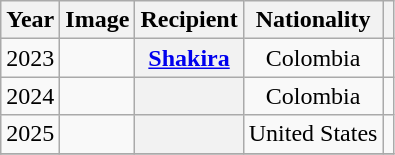<table class="wikitable plainrowheaders sortable" style="text-align:center">
<tr>
<th scope=col>Year</th>
<th scope=col class=unsortable>Image</th>
<th scope=col>Recipient</th>
<th scope=col>Nationality</th>
<th scope=col class=unsortable></th>
</tr>
<tr>
<td>2023</td>
<td></td>
<th scope=row style="text-align:center;"><a href='#'>Shakira</a></th>
<td>Colombia</td>
<td></td>
</tr>
<tr>
<td>2024</td>
<td></td>
<th scope=row style="text-align:center;"></th>
<td>Colombia</td>
<td></td>
</tr>
<tr>
<td>2025</td>
<td></td>
<th scope=row style="text-align:center;"></th>
<td>United States</td>
<td></td>
</tr>
<tr>
</tr>
</table>
